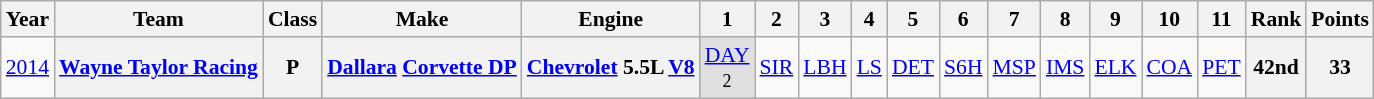<table class="wikitable" style="text-align:center; font-size:90%">
<tr>
<th>Year</th>
<th>Team</th>
<th>Class</th>
<th>Make</th>
<th>Engine</th>
<th>1</th>
<th>2</th>
<th>3</th>
<th>4</th>
<th>5</th>
<th>6</th>
<th>7</th>
<th>8</th>
<th>9</th>
<th>10</th>
<th>11</th>
<th>Rank</th>
<th>Points</th>
</tr>
<tr>
<td><a href='#'>2014</a></td>
<th><a href='#'>Wayne Taylor Racing</a></th>
<th>P</th>
<th><a href='#'>Dallara</a> <a href='#'>Corvette DP</a></th>
<th><a href='#'>Chevrolet</a> 5.5L <a href='#'>V8</a></th>
<td style="background:#dfdfdf;"><a href='#'>DAY</a><br><small>2</small></td>
<td><a href='#'>SIR</a></td>
<td><a href='#'>LBH</a></td>
<td><a href='#'>LS</a></td>
<td><a href='#'>DET</a></td>
<td><a href='#'>S6H</a></td>
<td><a href='#'>MSP</a></td>
<td><a href='#'>IMS</a></td>
<td><a href='#'>ELK</a></td>
<td><a href='#'>COA</a></td>
<td><a href='#'>PET</a></td>
<th><strong>42nd</strong></th>
<th><strong>33</strong></th>
</tr>
</table>
